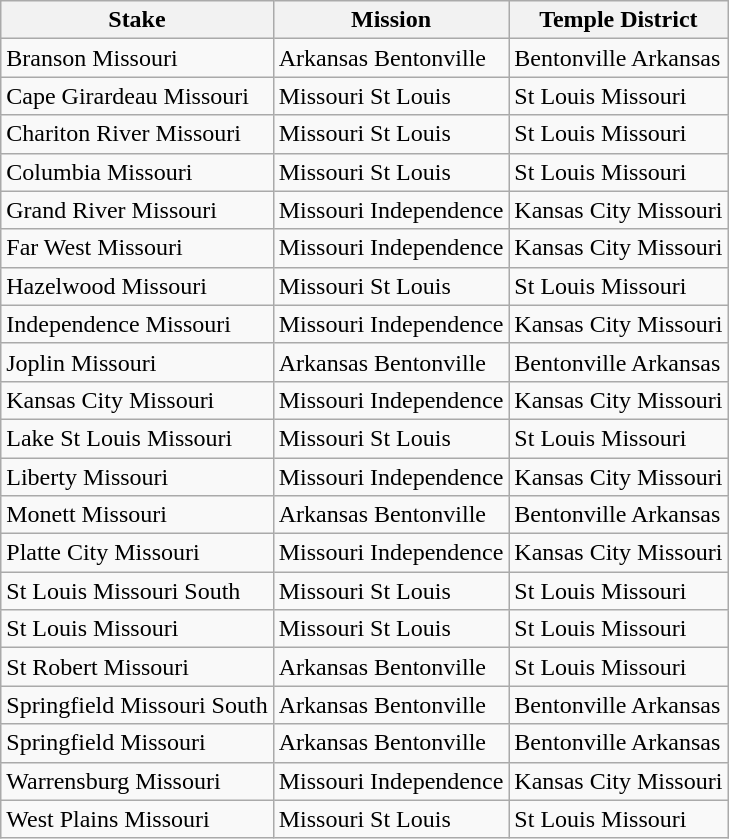<table class="wikitable sortable">
<tr>
<th>Stake</th>
<th>Mission</th>
<th>Temple District</th>
</tr>
<tr>
<td>Branson Missouri</td>
<td>Arkansas Bentonville</td>
<td>Bentonville Arkansas</td>
</tr>
<tr>
<td>Cape Girardeau Missouri</td>
<td>Missouri St Louis</td>
<td>St Louis Missouri</td>
</tr>
<tr>
<td>Chariton River Missouri</td>
<td>Missouri St Louis</td>
<td>St Louis Missouri</td>
</tr>
<tr>
<td>Columbia Missouri</td>
<td>Missouri St Louis</td>
<td>St Louis Missouri</td>
</tr>
<tr>
<td>Grand River Missouri</td>
<td>Missouri Independence</td>
<td>Kansas City Missouri</td>
</tr>
<tr>
<td>Far West Missouri</td>
<td>Missouri Independence</td>
<td>Kansas City Missouri</td>
</tr>
<tr>
<td>Hazelwood Missouri</td>
<td>Missouri St Louis</td>
<td>St Louis Missouri</td>
</tr>
<tr>
<td>Independence Missouri</td>
<td>Missouri Independence</td>
<td>Kansas City Missouri</td>
</tr>
<tr>
<td>Joplin Missouri</td>
<td>Arkansas Bentonville</td>
<td>Bentonville Arkansas</td>
</tr>
<tr>
<td>Kansas City Missouri</td>
<td>Missouri Independence</td>
<td>Kansas City Missouri</td>
</tr>
<tr>
<td>Lake St Louis Missouri</td>
<td>Missouri St Louis</td>
<td>St Louis Missouri</td>
</tr>
<tr>
<td>Liberty Missouri</td>
<td>Missouri Independence</td>
<td>Kansas City Missouri</td>
</tr>
<tr>
<td>Monett Missouri</td>
<td>Arkansas Bentonville</td>
<td>Bentonville Arkansas</td>
</tr>
<tr>
<td>Platte City Missouri</td>
<td>Missouri Independence</td>
<td>Kansas City Missouri</td>
</tr>
<tr>
<td>St Louis Missouri South</td>
<td>Missouri St Louis</td>
<td>St Louis Missouri</td>
</tr>
<tr>
<td>St Louis Missouri</td>
<td>Missouri St Louis</td>
<td>St Louis Missouri</td>
</tr>
<tr>
<td>St Robert Missouri</td>
<td>Arkansas Bentonville</td>
<td>St Louis Missouri</td>
</tr>
<tr>
<td>Springfield Missouri South</td>
<td>Arkansas Bentonville</td>
<td>Bentonville Arkansas</td>
</tr>
<tr>
<td>Springfield Missouri</td>
<td>Arkansas Bentonville</td>
<td>Bentonville Arkansas</td>
</tr>
<tr>
<td>Warrensburg Missouri</td>
<td>Missouri Independence</td>
<td>Kansas City Missouri</td>
</tr>
<tr>
<td>West Plains Missouri</td>
<td>Missouri St Louis</td>
<td>St Louis Missouri</td>
</tr>
</table>
